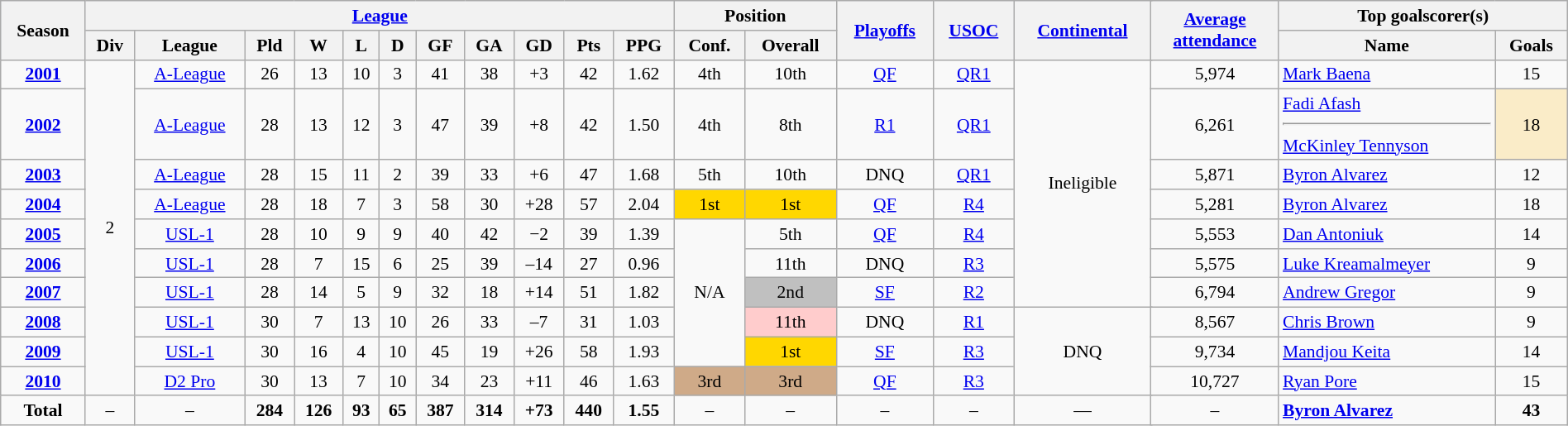<table class="wikitable" width=100% style="font-size:90%; text-align:center;">
<tr style="background:#f0f6ff;">
<th rowspan=2>Season</th>
<th colspan=11><a href='#'>League</a></th>
<th colspan=2>Position</th>
<th rowspan=2><a href='#'>Playoffs</a></th>
<th rowspan=2><a href='#'>USOC</a></th>
<th rowspan=2 colspan=2><a href='#'>Continental</a></th>
<th rowspan=2><a href='#'>Average <br> attendance</a></th>
<th colspan=2>Top goalscorer(s)</th>
</tr>
<tr>
<th>Div</th>
<th>League</th>
<th>Pld</th>
<th>W</th>
<th>L</th>
<th>D</th>
<th>GF</th>
<th>GA</th>
<th>GD</th>
<th>Pts</th>
<th>PPG</th>
<th>Conf.</th>
<th>Overall</th>
<th>Name</th>
<th>Goals</th>
</tr>
<tr>
<td><strong><a href='#'>2001</a></strong></td>
<td rowspan=10>2</td>
<td><a href='#'>A-League</a></td>
<td>26</td>
<td>13</td>
<td>10</td>
<td>3</td>
<td>41</td>
<td>38</td>
<td>+3</td>
<td>42</td>
<td>1.62</td>
<td>4th</td>
<td>10th</td>
<td><a href='#'>QF</a></td>
<td><a href='#'>QR1</a></td>
<td colspan=2 rowspan=7>Ineligible</td>
<td>5,974</td>
<td align="left"> <a href='#'>Mark Baena</a></td>
<td>15</td>
</tr>
<tr>
<td><strong><a href='#'>2002</a></strong></td>
<td><a href='#'>A-League</a></td>
<td>28</td>
<td>13</td>
<td>12</td>
<td>3</td>
<td>47</td>
<td>39</td>
<td>+8</td>
<td>42</td>
<td>1.50</td>
<td>4th</td>
<td>8th</td>
<td><a href='#'>R1</a></td>
<td><a href='#'>QR1</a></td>
<td>6,261</td>
<td align="left"> <a href='#'>Fadi Afash</a> <hr>  <a href='#'>McKinley Tennyson</a></td>
<td style=background:#FAECC8;">18</td>
</tr>
<tr>
<td><strong><a href='#'>2003</a></strong></td>
<td><a href='#'>A-League</a></td>
<td>28</td>
<td>15</td>
<td>11</td>
<td>2</td>
<td>39</td>
<td>33</td>
<td>+6</td>
<td>47</td>
<td>1.68</td>
<td>5th</td>
<td>10th</td>
<td>DNQ</td>
<td><a href='#'>QR1</a></td>
<td>5,871</td>
<td align="left"> <a href='#'>Byron Alvarez</a></td>
<td>12</td>
</tr>
<tr>
<td><strong><a href='#'>2004</a></strong></td>
<td><a href='#'>A-League</a></td>
<td>28</td>
<td>18</td>
<td>7</td>
<td>3</td>
<td>58</td>
<td>30</td>
<td>+28</td>
<td>57</td>
<td>2.04</td>
<td bgcolor=gold>1st</td>
<td bgcolor=gold>1st</td>
<td><a href='#'>QF</a></td>
<td><a href='#'>R4</a></td>
<td>5,281</td>
<td align="left"> <a href='#'>Byron Alvarez</a></td>
<td>18</td>
</tr>
<tr>
<td><strong><a href='#'>2005</a></strong></td>
<td><a href='#'>USL-1</a></td>
<td>28</td>
<td>10</td>
<td>9</td>
<td>9</td>
<td>40</td>
<td>42</td>
<td>−2</td>
<td>39</td>
<td>1.39</td>
<td rowspan=5>N/A</td>
<td>5th</td>
<td><a href='#'>QF</a></td>
<td><a href='#'>R4</a></td>
<td>5,553</td>
<td align="left"> <a href='#'>Dan Antoniuk</a></td>
<td>14</td>
</tr>
<tr>
<td><strong><a href='#'>2006</a></strong></td>
<td><a href='#'>USL-1</a></td>
<td>28</td>
<td>7</td>
<td>15</td>
<td>6</td>
<td>25</td>
<td>39</td>
<td>–14</td>
<td>27</td>
<td>0.96</td>
<td>11th</td>
<td>DNQ</td>
<td><a href='#'>R3</a></td>
<td>5,575</td>
<td align="left"> <a href='#'>Luke Kreamalmeyer</a></td>
<td>9</td>
</tr>
<tr>
<td><strong><a href='#'>2007</a></strong></td>
<td><a href='#'>USL-1</a></td>
<td>28</td>
<td>14</td>
<td>5</td>
<td>9</td>
<td>32</td>
<td>18</td>
<td>+14</td>
<td>51</td>
<td>1.82</td>
<td bgcolor=silver>2nd</td>
<td><a href='#'>SF</a></td>
<td><a href='#'>R2</a></td>
<td>6,794</td>
<td align="left"> <a href='#'>Andrew Gregor</a></td>
<td>9</td>
</tr>
<tr>
<td><strong><a href='#'>2008</a></strong></td>
<td><a href='#'>USL-1</a></td>
<td>30</td>
<td>7</td>
<td>13</td>
<td>10</td>
<td>26</td>
<td>33</td>
<td>–7</td>
<td>31</td>
<td>1.03</td>
<td style=background:#FFCCCC>11th</td>
<td>DNQ</td>
<td><a href='#'>R1</a></td>
<td colspan=2 rowspan=3>DNQ</td>
<td>8,567</td>
<td align="left"> <a href='#'>Chris Brown</a></td>
<td>9</td>
</tr>
<tr>
<td><strong><a href='#'>2009</a></strong></td>
<td><a href='#'>USL-1</a></td>
<td>30</td>
<td>16</td>
<td>4</td>
<td>10</td>
<td>45</td>
<td>19</td>
<td>+26</td>
<td>58</td>
<td>1.93</td>
<td bgcolor=gold>1st</td>
<td><a href='#'>SF</a></td>
<td><a href='#'>R3</a></td>
<td>9,734</td>
<td align="left"> <a href='#'>Mandjou Keita</a></td>
<td>14</td>
</tr>
<tr>
<td><strong><a href='#'>2010</a></strong></td>
<td><a href='#'>D2 Pro</a></td>
<td>30</td>
<td>13</td>
<td>7</td>
<td>10</td>
<td>34</td>
<td>23</td>
<td>+11</td>
<td>46</td>
<td>1.63</td>
<td bgcolor=CFAA88>3rd</td>
<td bgcolor=CFAA88>3rd</td>
<td><a href='#'>QF</a></td>
<td><a href='#'>R3</a></td>
<td>10,727</td>
<td align="left"> <a href='#'>Ryan Pore</a></td>
<td>15</td>
</tr>
<tr>
<td><strong>Total</strong></td>
<td>–</td>
<td>–</td>
<td><strong>284</strong></td>
<td><strong>126</strong></td>
<td><strong>93</strong></td>
<td><strong>65</strong></td>
<td><strong>387</strong></td>
<td><strong>314</strong></td>
<td><strong>+73</strong></td>
<td><strong>440</strong></td>
<td><strong>1.55</strong></td>
<td>–</td>
<td>–</td>
<td>–</td>
<td>–</td>
<td colspan="2">—</td>
<td>–</td>
<td align="left"> <strong><a href='#'>Byron Alvarez</a></strong></td>
<td><strong>43</strong></td>
</tr>
</table>
